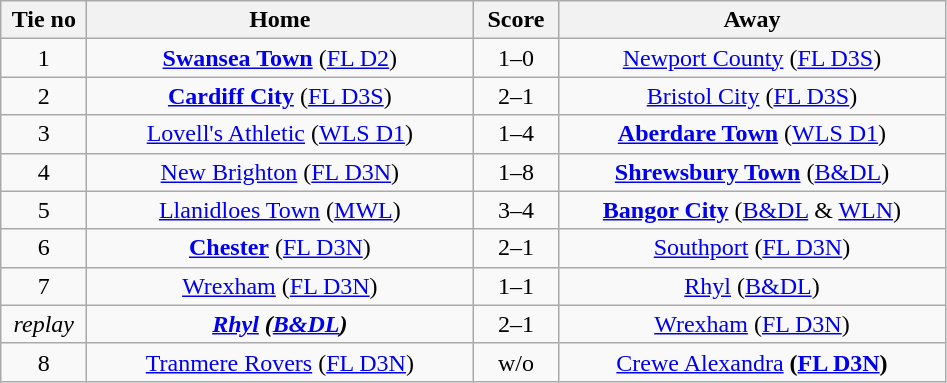<table class="wikitable" style="text-align:center">
<tr>
<th width=50>Tie no</th>
<th width=250>Home</th>
<th width=50>Score</th>
<th width=250>Away</th>
</tr>
<tr>
<td>1</td>
<td><strong><a href='#'>Swansea Town</a></strong> (<a href='#'>FL D2</a>)</td>
<td>1–0</td>
<td><a href='#'>Newport County</a> (<a href='#'>FL D3S</a>)</td>
</tr>
<tr>
<td>2</td>
<td><strong><a href='#'>Cardiff City</a></strong>  (<a href='#'>FL D3S</a>)</td>
<td>2–1</td>
<td><a href='#'>Bristol City</a> (<a href='#'>FL D3S</a>)</td>
</tr>
<tr>
<td>3</td>
<td><a href='#'>Lovell's Athletic</a> (<a href='#'>WLS D1</a>)</td>
<td>1–4</td>
<td><strong><a href='#'>Aberdare Town</a></strong> (<a href='#'>WLS D1</a>)</td>
</tr>
<tr>
<td>4</td>
<td><a href='#'>New Brighton</a> (<a href='#'>FL D3N</a>)</td>
<td>1–8</td>
<td><strong><a href='#'>Shrewsbury Town</a></strong> (<a href='#'>B&DL</a>)</td>
</tr>
<tr>
<td>5</td>
<td><a href='#'>Llanidloes Town</a> (<a href='#'>MWL</a>)</td>
<td>3–4</td>
<td><strong><a href='#'>Bangor City</a></strong> (<a href='#'>B&DL</a> & <a href='#'>WLN</a>)</td>
</tr>
<tr>
<td>6</td>
<td><strong><a href='#'>Chester</a></strong> (<a href='#'>FL D3N</a>)</td>
<td>2–1</td>
<td><a href='#'>Southport</a> (<a href='#'>FL D3N</a>)</td>
</tr>
<tr>
<td>7</td>
<td><a href='#'>Wrexham</a> (<a href='#'>FL D3N</a>)</td>
<td>1–1</td>
<td><a href='#'>Rhyl</a> (<a href='#'>B&DL</a>)</td>
</tr>
<tr>
<td><em>replay</em></td>
<td><strong><em><a href='#'>Rhyl</a><strong> (<a href='#'>B&DL</a>)<em></td>
<td></em>2–1<em></td>
<td></em><a href='#'>Wrexham</a> (<a href='#'>FL D3N</a>)<em></td>
</tr>
<tr>
<td>8</td>
<td><a href='#'>Tranmere Rovers</a> (<a href='#'>FL D3N</a>)</td>
<td>w/o</td>
<td></strong><a href='#'>Crewe Alexandra</a><strong> (<a href='#'>FL D3N</a>)</td>
</tr>
</table>
